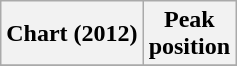<table class="wikitable sortable plainrowheaders" style="text-align:center">
<tr>
<th scope="col">Chart (2012)</th>
<th scope="col">Peak<br>position</th>
</tr>
<tr>
</tr>
</table>
